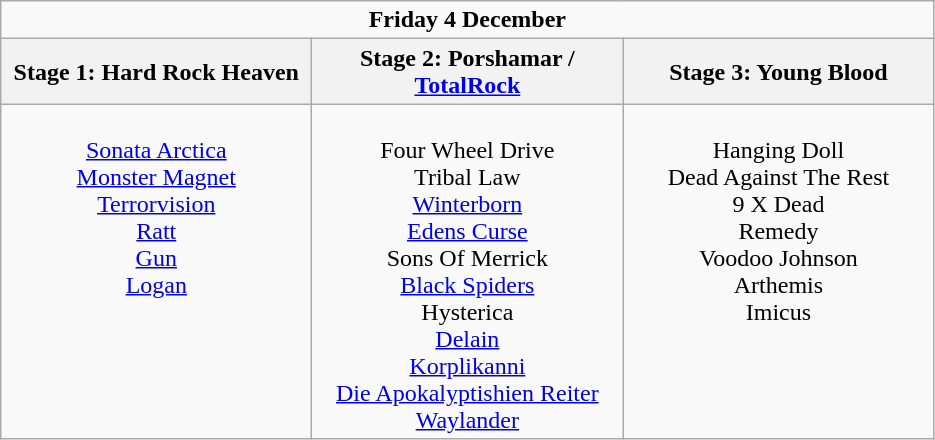<table class="wikitable">
<tr>
<td colspan="3" style="text-align:center;"><strong>Friday 4 December</strong></td>
</tr>
<tr>
<th>Stage 1: Hard Rock Heaven</th>
<th>Stage 2: Porshamar / <a href='#'>TotalRock</a></th>
<th>Stage 3: Young Blood</th>
</tr>
<tr>
<td style="text-align:center; vertical-align:top; width:200px;"><br><a href='#'>Sonata Arctica</a>
<br><a href='#'>Monster Magnet</a>
<br><a href='#'>Terrorvision</a>
<br><a href='#'>Ratt</a>
<br><a href='#'>Gun</a>
<br><a href='#'>Logan</a></td>
<td style="text-align:center; vertical-align:top; width:200px;"><br>Four Wheel Drive
<br>Tribal Law
<br><a href='#'>Winterborn</a>
<br><a href='#'>Edens Curse</a>
<br>Sons Of Merrick
<br><a href='#'>Black Spiders</a>
<br>Hysterica
<br><a href='#'>Delain</a>
<br><a href='#'>Korplikanni</a>
<br><a href='#'>Die Apokalyptishien Reiter</a>
<br><a href='#'>Waylander</a></td>
<td style="text-align:center; vertical-align:top; width:200px;"><br>Hanging Doll
<br>Dead Against The Rest
<br>9 X Dead
<br>Remedy
<br>Voodoo Johnson
<br>Arthemis
<br>Imicus</td>
</tr>
</table>
